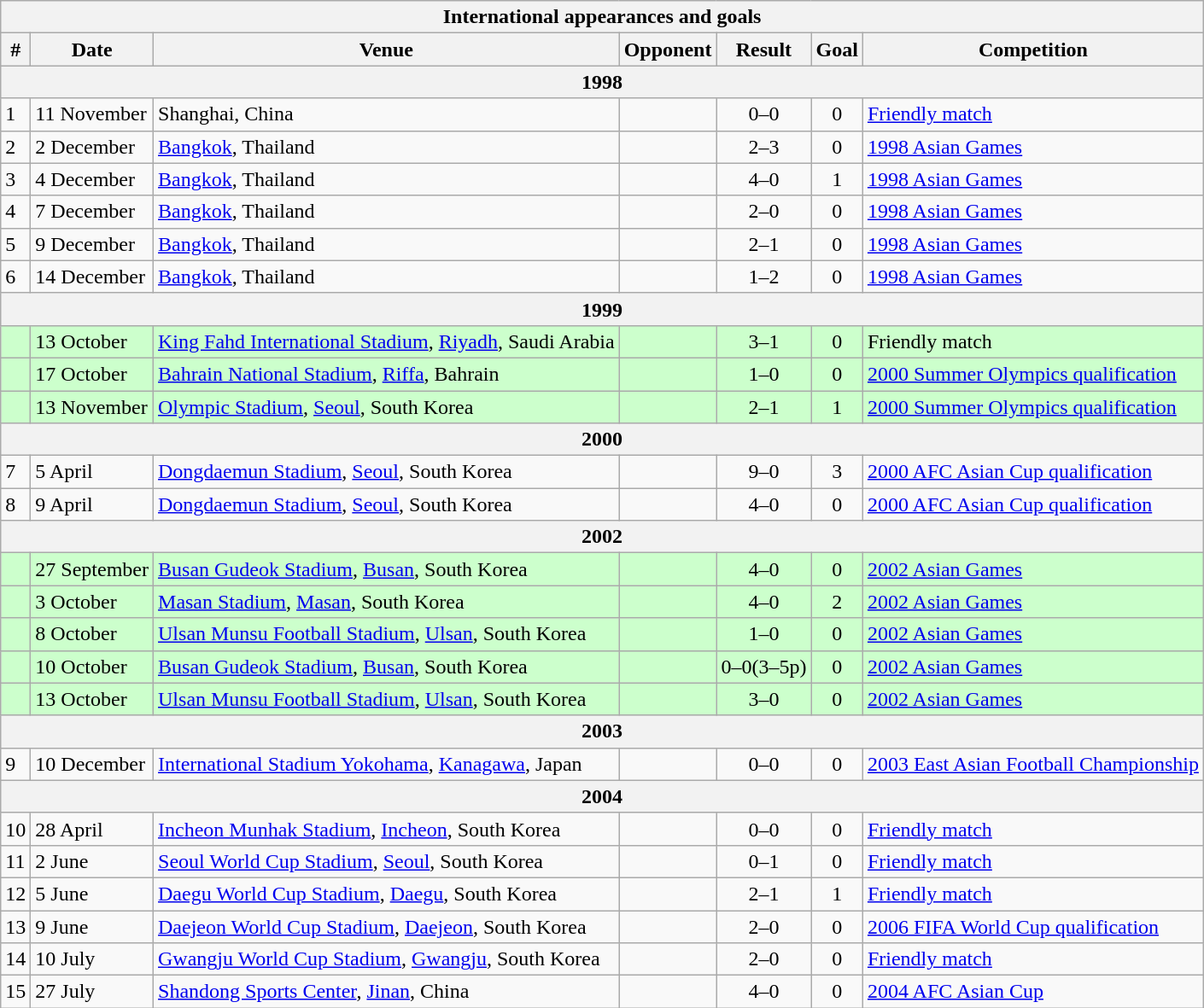<table class="wikitable collapsible collapsed">
<tr>
<th colspan=7>International appearances and goals</th>
</tr>
<tr>
<th>#</th>
<th>Date</th>
<th>Venue</th>
<th>Opponent</th>
<th>Result</th>
<th>Goal</th>
<th>Competition</th>
</tr>
<tr>
<th colspan=7>1998</th>
</tr>
<tr>
<td>1</td>
<td>11 November</td>
<td>Shanghai, China</td>
<td></td>
<td align=center>0–0</td>
<td align=center>0</td>
<td><a href='#'>Friendly match</a></td>
</tr>
<tr>
<td>2</td>
<td>2 December</td>
<td><a href='#'>Bangkok</a>, Thailand</td>
<td></td>
<td align=center>2–3</td>
<td align=center>0</td>
<td><a href='#'>1998 Asian Games</a></td>
</tr>
<tr>
<td>3</td>
<td>4 December</td>
<td><a href='#'>Bangkok</a>, Thailand</td>
<td></td>
<td align=center>4–0</td>
<td align=center>1</td>
<td><a href='#'>1998 Asian Games</a></td>
</tr>
<tr>
<td>4</td>
<td>7 December</td>
<td><a href='#'>Bangkok</a>, Thailand</td>
<td></td>
<td align=center>2–0</td>
<td align=center>0</td>
<td><a href='#'>1998 Asian Games</a></td>
</tr>
<tr>
<td>5</td>
<td>9 December</td>
<td><a href='#'>Bangkok</a>, Thailand</td>
<td></td>
<td align=center>2–1</td>
<td align=center>0</td>
<td><a href='#'>1998 Asian Games</a></td>
</tr>
<tr>
<td>6</td>
<td>14 December</td>
<td><a href='#'>Bangkok</a>, Thailand</td>
<td></td>
<td align=center>1–2</td>
<td align=center>0</td>
<td><a href='#'>1998 Asian Games</a></td>
</tr>
<tr>
<th colspan=7>1999</th>
</tr>
<tr bgcolor=#ccffcc>
<td></td>
<td>13 October</td>
<td><a href='#'>King Fahd International Stadium</a>, <a href='#'>Riyadh</a>, Saudi Arabia</td>
<td></td>
<td align=center>3–1</td>
<td align=center>0</td>
<td>Friendly match</td>
</tr>
<tr bgcolor=#ccffcc>
<td></td>
<td>17 October</td>
<td><a href='#'>Bahrain National Stadium</a>, <a href='#'>Riffa</a>, Bahrain</td>
<td></td>
<td align=center>1–0</td>
<td align=center>0</td>
<td><a href='#'>2000 Summer Olympics qualification</a></td>
</tr>
<tr bgcolor=#ccffcc>
<td></td>
<td>13 November</td>
<td><a href='#'>Olympic Stadium</a>, <a href='#'>Seoul</a>, South Korea</td>
<td></td>
<td align=center>2–1</td>
<td align=center>1</td>
<td><a href='#'>2000 Summer Olympics qualification</a></td>
</tr>
<tr>
<th colspan=7>2000</th>
</tr>
<tr>
<td>7</td>
<td>5 April</td>
<td><a href='#'>Dongdaemun Stadium</a>, <a href='#'>Seoul</a>, South Korea</td>
<td></td>
<td align=center>9–0</td>
<td align=center>3</td>
<td><a href='#'>2000 AFC Asian Cup qualification</a></td>
</tr>
<tr>
<td>8</td>
<td>9 April</td>
<td><a href='#'>Dongdaemun Stadium</a>, <a href='#'>Seoul</a>, South Korea</td>
<td></td>
<td align=center>4–0</td>
<td align=center>0</td>
<td><a href='#'>2000 AFC Asian Cup qualification</a></td>
</tr>
<tr>
<th colspan=7>2002</th>
</tr>
<tr bgcolor=#ccffcc>
<td></td>
<td>27 September</td>
<td><a href='#'>Busan Gudeok Stadium</a>, <a href='#'>Busan</a>, South Korea</td>
<td></td>
<td align=center>4–0</td>
<td align=center>0</td>
<td><a href='#'>2002 Asian Games</a></td>
</tr>
<tr bgcolor=#ccffcc>
<td></td>
<td>3 October</td>
<td><a href='#'>Masan Stadium</a>, <a href='#'>Masan</a>, South Korea</td>
<td></td>
<td align=center>4–0</td>
<td align=center>2</td>
<td><a href='#'>2002 Asian Games</a></td>
</tr>
<tr bgcolor=#ccffcc>
<td></td>
<td>8 October</td>
<td><a href='#'>Ulsan Munsu Football Stadium</a>, <a href='#'>Ulsan</a>, South Korea</td>
<td></td>
<td align=center>1–0</td>
<td align=center>0</td>
<td><a href='#'>2002 Asian Games</a></td>
</tr>
<tr bgcolor=#ccffcc>
<td></td>
<td>10 October</td>
<td><a href='#'>Busan Gudeok Stadium</a>, <a href='#'>Busan</a>, South Korea</td>
<td></td>
<td align=center>0–0(3–5p)</td>
<td align=center>0</td>
<td><a href='#'>2002 Asian Games</a></td>
</tr>
<tr bgcolor=#ccffcc>
<td></td>
<td>13 October</td>
<td><a href='#'>Ulsan Munsu Football Stadium</a>, <a href='#'>Ulsan</a>, South Korea</td>
<td></td>
<td align=center>3–0</td>
<td align=center>0</td>
<td><a href='#'>2002 Asian Games</a></td>
</tr>
<tr>
<th colspan=7>2003</th>
</tr>
<tr>
<td>9</td>
<td>10 December</td>
<td><a href='#'>International Stadium Yokohama</a>, <a href='#'>Kanagawa</a>, Japan</td>
<td></td>
<td align=center>0–0</td>
<td align=center>0</td>
<td><a href='#'>2003 East Asian Football Championship</a></td>
</tr>
<tr>
<th colspan=7>2004</th>
</tr>
<tr>
<td>10</td>
<td>28 April</td>
<td><a href='#'>Incheon Munhak Stadium</a>, <a href='#'>Incheon</a>, South Korea</td>
<td></td>
<td align=center>0–0</td>
<td align=center>0</td>
<td><a href='#'>Friendly match</a></td>
</tr>
<tr>
<td>11</td>
<td>2 June</td>
<td><a href='#'>Seoul World Cup Stadium</a>, <a href='#'>Seoul</a>, South Korea</td>
<td></td>
<td align=center>0–1</td>
<td align=center>0</td>
<td><a href='#'>Friendly match</a></td>
</tr>
<tr>
<td>12</td>
<td>5 June</td>
<td><a href='#'>Daegu World Cup Stadium</a>, <a href='#'>Daegu</a>, South Korea</td>
<td></td>
<td align=center>2–1</td>
<td align=center>1</td>
<td><a href='#'>Friendly match</a></td>
</tr>
<tr>
<td>13</td>
<td>9 June</td>
<td><a href='#'>Daejeon World Cup Stadium</a>, <a href='#'>Daejeon</a>, South Korea</td>
<td></td>
<td align=center>2–0</td>
<td align=center>0</td>
<td><a href='#'>2006 FIFA World Cup qualification</a></td>
</tr>
<tr>
<td>14</td>
<td>10 July</td>
<td><a href='#'>Gwangju World Cup Stadium</a>, <a href='#'>Gwangju</a>, South Korea</td>
<td></td>
<td align=center>2–0</td>
<td align=center>0</td>
<td><a href='#'>Friendly match</a></td>
</tr>
<tr>
<td>15</td>
<td>27 July</td>
<td><a href='#'>Shandong Sports Center</a>, <a href='#'>Jinan</a>, China</td>
<td></td>
<td align=center>4–0</td>
<td align=center>0</td>
<td><a href='#'>2004 AFC Asian Cup</a></td>
</tr>
</table>
